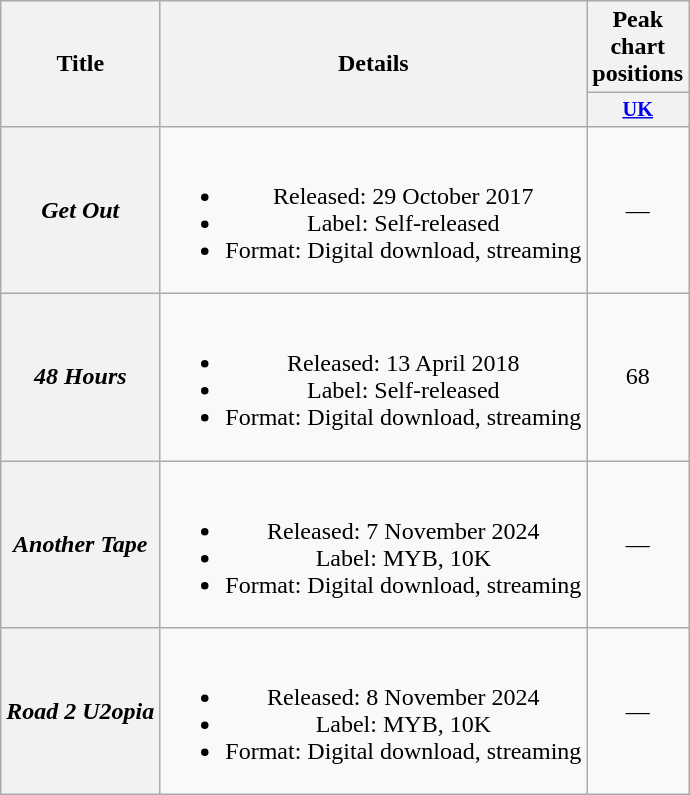<table class="wikitable plainrowheaders" style="text-align:center">
<tr>
<th scope="col" rowspan="2">Title</th>
<th scope="col" rowspan="2">Details</th>
<th scope="col">Peak chart positions</th>
</tr>
<tr>
<th scope="col" style="width:3em;font-size:85%;"><a href='#'>UK</a><br></th>
</tr>
<tr>
<th scope="row"><em>Get Out</em></th>
<td><br><ul><li>Released: 29 October 2017</li><li>Label: Self-released</li><li>Format: Digital download, streaming</li></ul></td>
<td>—</td>
</tr>
<tr>
<th scope="row"><em>48 Hours</em></th>
<td><br><ul><li>Released: 13 April 2018</li><li>Label: Self-released</li><li>Format: Digital download, streaming</li></ul></td>
<td>68</td>
</tr>
<tr>
<th scope="row"><em>Another Tape</em></th>
<td><br><ul><li>Released: 7 November 2024</li><li>Label: MYB, 10K</li><li>Format: Digital download, streaming</li></ul></td>
<td>—</td>
</tr>
<tr>
<th scope="row"><em>Road 2 U2opia</em></th>
<td><br><ul><li>Released: 8 November 2024</li><li>Label: MYB, 10K</li><li>Format: Digital download, streaming</li></ul></td>
<td>—</td>
</tr>
</table>
